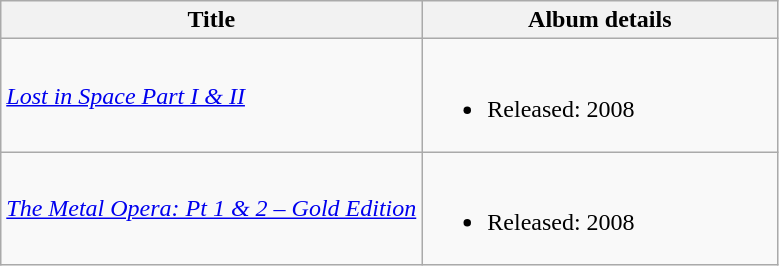<table class="wikitable">
<tr>
<th>Title</th>
<th width="230">Album details</th>
</tr>
<tr>
<td><em><a href='#'>Lost in Space Part I & II</a></em></td>
<td><br><ul><li>Released: 2008</li></ul></td>
</tr>
<tr>
<td><em><a href='#'>The Metal Opera: Pt 1 & 2 – Gold Edition</a></em></td>
<td><br><ul><li>Released: 2008</li></ul></td>
</tr>
</table>
